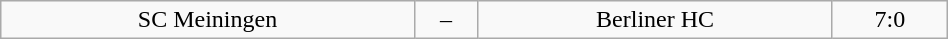<table class="wikitable" width="50%">
<tr align="center">
<td>SC Meiningen</td>
<td>–</td>
<td>Berliner HC</td>
<td>7:0</td>
</tr>
</table>
